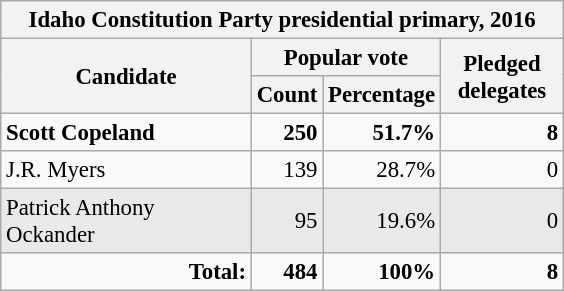<table class="wikitable" style="font-size:95%;">
<tr>
<th colspan="4">Idaho Constitution Party presidential primary, 2016</th>
</tr>
<tr>
<th rowspan="2" style="width:160px;">Candidate</th>
<th colspan="2" style="width:75px;">Popular vote</th>
<th rowspan="2" style="width:75px;">Pledged delegates</th>
</tr>
<tr>
<th>Count</th>
<th>Percentage</th>
</tr>
<tr align="right" >
<td style="text-align:left;"><strong> Scott Copeland</strong></td>
<td><strong>250</strong></td>
<td><strong>51.7%</strong></td>
<td><strong>8</strong></td>
</tr>
<tr style="text-align:right;">
<td style="text-align:left;">J.R. Myers</td>
<td>139</td>
<td>28.7%</td>
<td>0</td>
</tr>
<tr style="text-align:right; background:#E9E9E9;">
<td style="text-align:left;">Patrick Anthony Ockander</td>
<td>95</td>
<td>19.6%</td>
<td>0</td>
</tr>
<tr style="text-align:right;">
<td><strong>Total:</strong></td>
<td><strong>484</strong></td>
<td><strong>100%</strong></td>
<td><strong>8</strong></td>
</tr>
</table>
